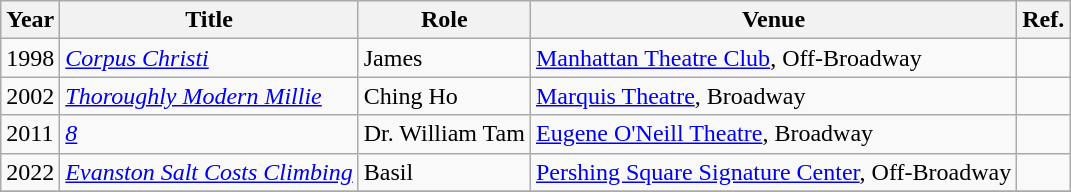<table class="wikitable">
<tr>
<th>Year</th>
<th>Title</th>
<th>Role</th>
<th>Venue</th>
<th class=unsortable>Ref.</th>
</tr>
<tr>
<td>1998</td>
<td><em><a href='#'>Corpus Christi</a></em></td>
<td>James</td>
<td><a href='#'>Manhattan Theatre Club</a>, Off-Broadway</td>
<td></td>
</tr>
<tr>
<td>2002</td>
<td><em><a href='#'>Thoroughly Modern Millie</a></em></td>
<td>Ching Ho</td>
<td><a href='#'>Marquis Theatre</a>, Broadway</td>
<td></td>
</tr>
<tr>
<td>2011</td>
<td><em><a href='#'>8</a></em></td>
<td>Dr. William Tam</td>
<td><a href='#'>Eugene O'Neill Theatre</a>, Broadway</td>
<td></td>
</tr>
<tr>
<td>2022</td>
<td><em><a href='#'>Evanston Salt Costs Climbing</a></em></td>
<td>Basil</td>
<td><a href='#'>Pershing Square Signature Center</a>, Off-Broadway</td>
<td></td>
</tr>
<tr>
</tr>
</table>
